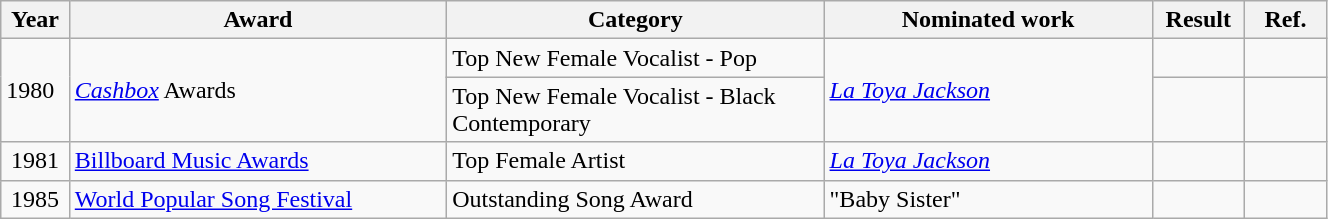<table class="wikitable" style="width:70%;">
<tr>
<th style="width:3%;">Year</th>
<th style="width:23%;">Award</th>
<th style="width:23%;">Category</th>
<th style="width:20%;">Nominated work</th>
<th style="width:5%;">Result</th>
<th style="width:5%;">Ref.</th>
</tr>
<tr>
<td rowspan="2">1980</td>
<td rowspan="2"><em><a href='#'>Cashbox</a></em> Awards</td>
<td>Top New Female Vocalist - Pop</td>
<td rowspan="2"><em><a href='#'>La Toya Jackson</a></em></td>
<td></td>
<td></td>
</tr>
<tr>
<td>Top New Female Vocalist - Black Contemporary</td>
<td></td>
<td></td>
</tr>
<tr>
<td align="center">1981</td>
<td><a href='#'>Billboard Music Awards</a></td>
<td>Top Female Artist</td>
<td><em><a href='#'>La Toya Jackson</a></em></td>
<td></td>
<td></td>
</tr>
<tr>
<td align="center">1985</td>
<td><a href='#'>World Popular Song Festival</a></td>
<td>Outstanding Song Award</td>
<td>"Baby Sister"</td>
<td></td>
<td></td>
</tr>
</table>
